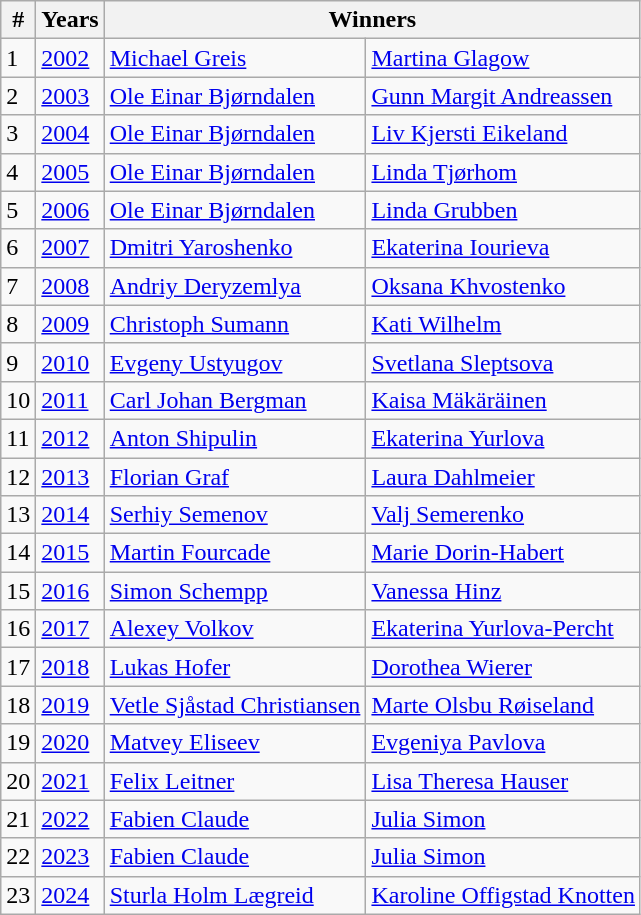<table class="wikitable">
<tr class="hintergrundfarbe5">
<th>#</th>
<th>Years</th>
<th colspan=2>Winners</th>
</tr>
<tr>
<td>1</td>
<td><a href='#'>2002</a></td>
<td> <a href='#'>Michael Greis</a></td>
<td> <a href='#'>Martina Glagow</a></td>
</tr>
<tr>
<td>2</td>
<td><a href='#'>2003</a></td>
<td> <a href='#'>Ole Einar Bjørndalen</a></td>
<td> <a href='#'>Gunn Margit Andreassen</a></td>
</tr>
<tr>
<td>3</td>
<td><a href='#'>2004</a></td>
<td> <a href='#'>Ole Einar Bjørndalen</a></td>
<td> <a href='#'>Liv Kjersti Eikeland</a></td>
</tr>
<tr>
<td>4</td>
<td><a href='#'>2005</a></td>
<td> <a href='#'>Ole Einar Bjørndalen</a></td>
<td> <a href='#'>Linda Tjørhom</a></td>
</tr>
<tr>
<td>5</td>
<td><a href='#'>2006</a></td>
<td> <a href='#'>Ole Einar Bjørndalen</a></td>
<td> <a href='#'>Linda Grubben</a></td>
</tr>
<tr>
<td>6</td>
<td><a href='#'>2007</a></td>
<td> <a href='#'>Dmitri Yaroshenko</a></td>
<td> <a href='#'>Ekaterina Iourieva</a></td>
</tr>
<tr>
<td>7</td>
<td><a href='#'>2008</a></td>
<td> <a href='#'>Andriy Deryzemlya</a></td>
<td> <a href='#'>Oksana Khvostenko</a></td>
</tr>
<tr>
<td>8</td>
<td><a href='#'>2009</a></td>
<td> <a href='#'>Christoph Sumann</a></td>
<td> <a href='#'>Kati Wilhelm</a></td>
</tr>
<tr>
<td>9</td>
<td><a href='#'>2010</a> </td>
<td> <a href='#'>Evgeny Ustyugov</a></td>
<td> <a href='#'>Svetlana Sleptsova</a></td>
</tr>
<tr>
<td>10</td>
<td><a href='#'>2011</a></td>
<td> <a href='#'>Carl Johan Bergman</a></td>
<td> <a href='#'>Kaisa Mäkäräinen</a></td>
</tr>
<tr>
<td>11</td>
<td><a href='#'>2012</a></td>
<td> <a href='#'>Anton Shipulin</a></td>
<td> <a href='#'>Ekaterina Yurlova</a></td>
</tr>
<tr>
<td>12</td>
<td><a href='#'>2013</a></td>
<td> <a href='#'>Florian Graf</a></td>
<td> <a href='#'>Laura Dahlmeier</a></td>
</tr>
<tr>
<td>13</td>
<td><a href='#'>2014</a></td>
<td> <a href='#'>Serhiy Semenov</a></td>
<td> <a href='#'>Valj Semerenko</a></td>
</tr>
<tr>
<td>14</td>
<td><a href='#'>2015</a></td>
<td> <a href='#'>Martin Fourcade</a></td>
<td> <a href='#'>Marie Dorin-Habert</a></td>
</tr>
<tr>
<td>15</td>
<td><a href='#'>2016</a></td>
<td> <a href='#'>Simon Schempp</a></td>
<td> <a href='#'>Vanessa Hinz</a></td>
</tr>
<tr>
<td>16</td>
<td><a href='#'>2017</a></td>
<td> <a href='#'>Alexey Volkov</a></td>
<td> <a href='#'>Ekaterina Yurlova-Percht</a></td>
</tr>
<tr>
<td>17</td>
<td><a href='#'>2018</a></td>
<td> <a href='#'>Lukas Hofer</a></td>
<td> <a href='#'>Dorothea Wierer</a></td>
</tr>
<tr>
<td>18</td>
<td><a href='#'>2019</a></td>
<td> <a href='#'>Vetle Sjåstad Christiansen</a></td>
<td> <a href='#'>Marte Olsbu Røiseland</a></td>
</tr>
<tr>
<td>19</td>
<td><a href='#'>2020</a></td>
<td> <a href='#'>Matvey Eliseev</a></td>
<td> <a href='#'>Evgeniya Pavlova</a></td>
</tr>
<tr>
<td>20</td>
<td><a href='#'>2021</a></td>
<td> <a href='#'>Felix Leitner</a></td>
<td> <a href='#'>Lisa Theresa Hauser</a></td>
</tr>
<tr>
<td>21</td>
<td><a href='#'>2022</a></td>
<td> <a href='#'>Fabien Claude</a></td>
<td> <a href='#'>Julia Simon</a></td>
</tr>
<tr>
<td>22</td>
<td><a href='#'>2023</a></td>
<td> <a href='#'>Fabien Claude</a></td>
<td> <a href='#'>Julia Simon</a></td>
</tr>
<tr>
<td>23</td>
<td><a href='#'>2024</a></td>
<td> <a href='#'>Sturla Holm Lægreid</a></td>
<td> <a href='#'>Karoline Offigstad Knotten</a></td>
</tr>
</table>
